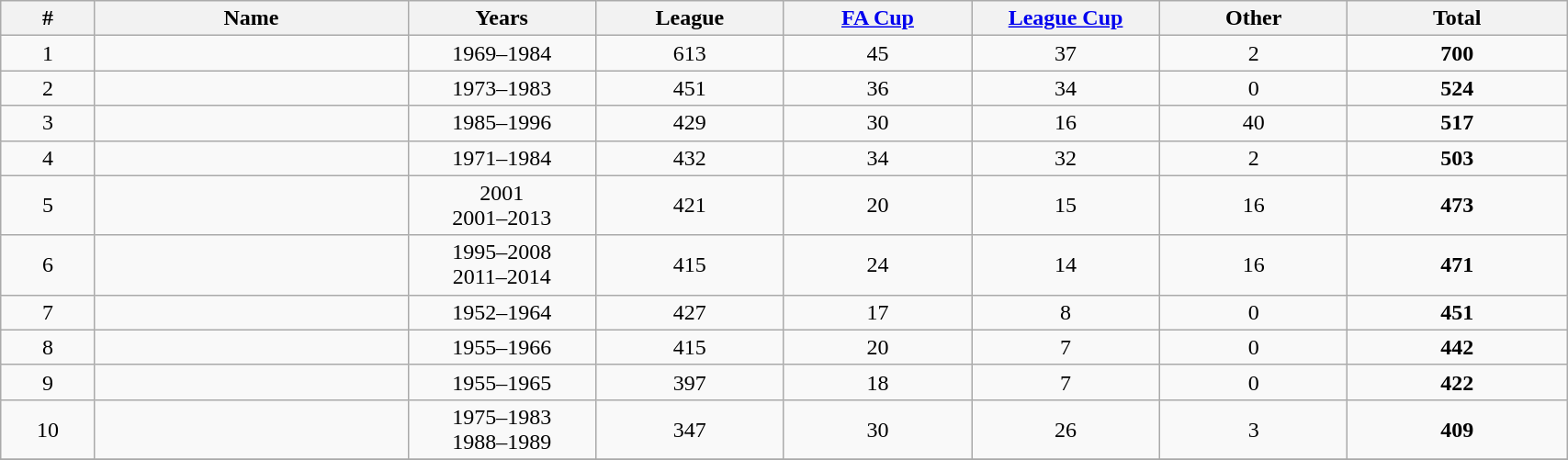<table class="wikitable sortable" style="text-align: center;" width = 90%;>
<tr>
<th width=6%>#</th>
<th width=20%>Name</th>
<th width=12%>Years</th>
<th width=12%>League</th>
<th width=12%><a href='#'>FA Cup</a></th>
<th width=12%><a href='#'>League Cup</a></th>
<th width=12%>Other</th>
<th width=14%>Total</th>
</tr>
<tr>
<td>1</td>
<td style="text-align:left;"> </td>
<td>1969–1984</td>
<td>613</td>
<td>45</td>
<td>37</td>
<td>2</td>
<td><strong>700</strong></td>
</tr>
<tr>
<td>2</td>
<td style="text-align:left;"> </td>
<td>1973–1983</td>
<td>451</td>
<td>36</td>
<td>34</td>
<td>0</td>
<td><strong>524</strong></td>
</tr>
<tr>
<td>3</td>
<td style="text-align:left;"> </td>
<td>1985–1996</td>
<td>429</td>
<td>30</td>
<td>16</td>
<td>40</td>
<td><strong>517</strong></td>
</tr>
<tr>
<td>4</td>
<td style="text-align:left;"> </td>
<td>1971–1984</td>
<td>432</td>
<td>34</td>
<td>32</td>
<td>2</td>
<td><strong>503</strong></td>
</tr>
<tr>
<td>5</td>
<td style="text-align:left;"> </td>
<td>2001<br>2001–2013</td>
<td>421</td>
<td>20</td>
<td>15</td>
<td>16</td>
<td><strong>473</strong></td>
</tr>
<tr>
<td>6</td>
<td style="text-align:left;"> </td>
<td>1995–2008<br>2011–2014</td>
<td>415</td>
<td>24</td>
<td>14</td>
<td>16</td>
<td><strong>471</strong></td>
</tr>
<tr>
<td>7</td>
<td style="text-align:left;"> </td>
<td>1952–1964</td>
<td>427</td>
<td>17</td>
<td>8</td>
<td>0</td>
<td><strong>451</strong></td>
</tr>
<tr>
<td>8</td>
<td style="text-align:left;"> </td>
<td>1955–1966</td>
<td>415</td>
<td>20</td>
<td>7</td>
<td>0</td>
<td><strong>442</strong></td>
</tr>
<tr>
<td>9</td>
<td style="text-align:left;"> </td>
<td>1955–1965</td>
<td>397</td>
<td>18</td>
<td>7</td>
<td>0</td>
<td><strong>422</strong></td>
</tr>
<tr>
<td>10</td>
<td style="text-align:left;"> </td>
<td>1975–1983<br>1988–1989</td>
<td>347</td>
<td>30</td>
<td>26</td>
<td>3</td>
<td><strong>409</strong></td>
</tr>
<tr>
</tr>
</table>
